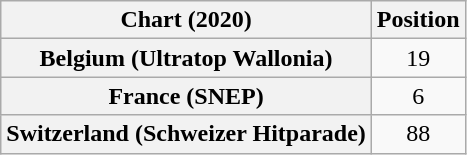<table class="wikitable sortable plainrowheaders" style="text-align:center">
<tr>
<th scope="col">Chart (2020)</th>
<th scope="col">Position</th>
</tr>
<tr>
<th scope="row">Belgium (Ultratop Wallonia)</th>
<td>19</td>
</tr>
<tr>
<th scope="row">France (SNEP)</th>
<td>6</td>
</tr>
<tr>
<th scope="row">Switzerland (Schweizer Hitparade)</th>
<td>88</td>
</tr>
</table>
